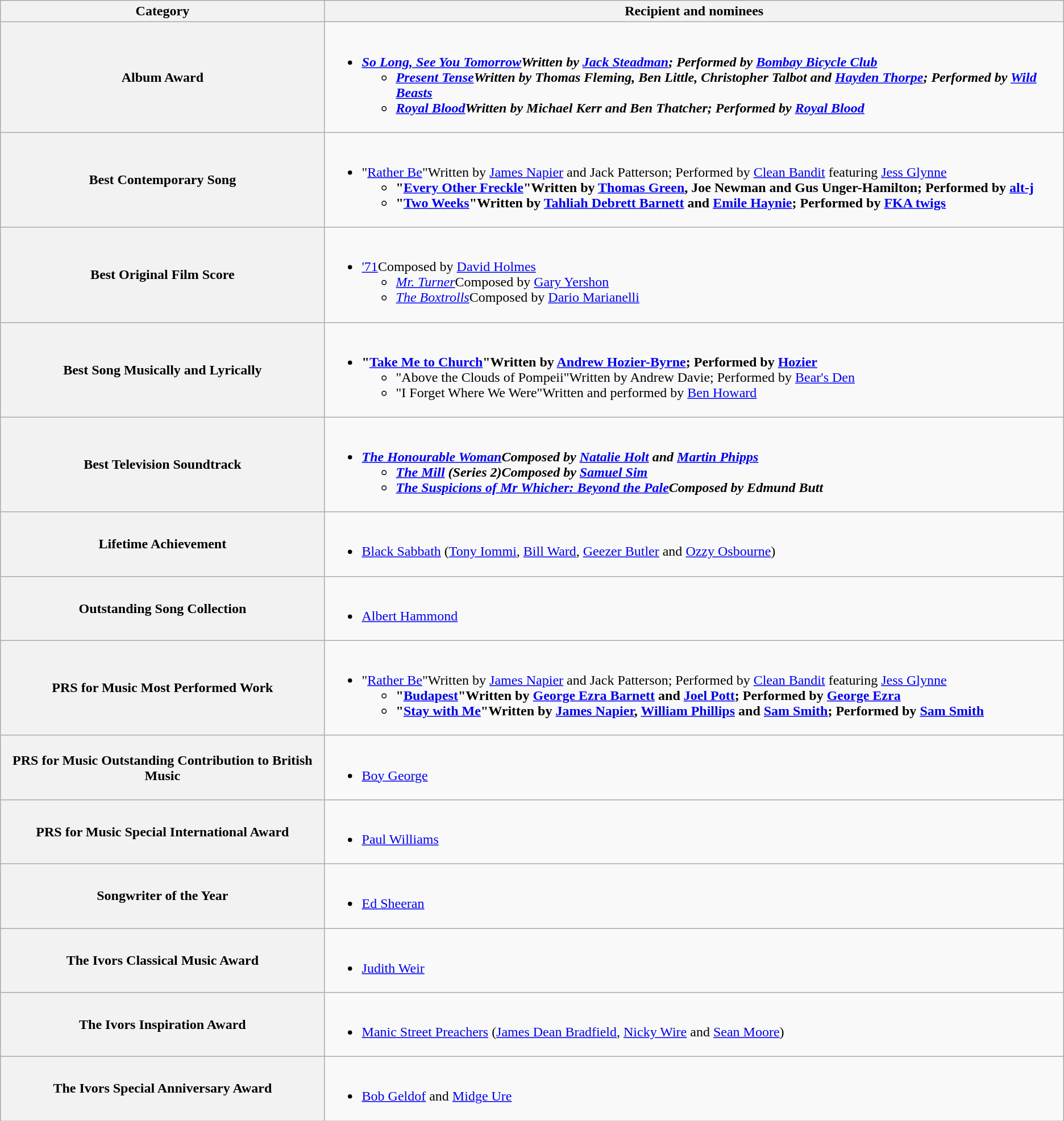<table class="wikitable">
<tr>
<th width="25%">Category</th>
<th width="57%">Recipient and nominees</th>
</tr>
<tr>
<th scope="row">Album Award</th>
<td><br><ul><li><strong><em><a href='#'>So Long, See You Tomorrow</a><em>Written by <a href='#'>Jack Steadman</a>; Performed by <a href='#'>Bombay Bicycle Club</a><strong><ul><li></em><a href='#'>Present Tense</a><em>Written by Thomas Fleming, Ben Little, Christopher Talbot and <a href='#'>Hayden Thorpe</a>; Performed by <a href='#'>Wild Beasts</a></li><li></em><a href='#'>Royal Blood</a><em>Written by Michael Kerr and Ben Thatcher; Performed by <a href='#'>Royal Blood</a></li></ul></li></ul></td>
</tr>
<tr>
<th scope="row">Best Contemporary Song</th>
<td><br><ul><li></strong>"<a href='#'>Rather Be</a>"Written by <a href='#'>James Napier</a> and Jack Patterson; Performed by <a href='#'>Clean Bandit</a> featuring <a href='#'>Jess Glynne</a><strong><ul><li>"<a href='#'>Every Other Freckle</a>"Written by <a href='#'>Thomas Green</a>, Joe Newman and Gus Unger-Hamilton; Performed by <a href='#'>alt-j</a></li><li>"<a href='#'>Two Weeks</a>"Written by <a href='#'>Tahliah Debrett Barnett</a> and <a href='#'>Emile Haynie</a>; Performed by <a href='#'>FKA twigs</a></li></ul></li></ul></td>
</tr>
<tr>
<th scope="row">Best Original Film Score</th>
<td><br><ul><li></em></strong><a href='#'>'71</a></em>Composed by <a href='#'>David Holmes</a></strong><ul><li><em><a href='#'>Mr. Turner</a></em>Composed by <a href='#'>Gary Yershon</a></li><li><em><a href='#'>The Boxtrolls</a></em>Composed by <a href='#'>Dario Marianelli</a></li></ul></li></ul></td>
</tr>
<tr>
<th scope="row">Best Song Musically and Lyrically</th>
<td><br><ul><li><strong>"<a href='#'>Take Me to Church</a>"Written by <a href='#'>Andrew Hozier-Byrne</a>; Performed by <a href='#'>Hozier</a></strong><ul><li>"Above the Clouds of Pompeii"Written by Andrew Davie; Performed by <a href='#'>Bear's Den</a></li><li>"I Forget Where We Were"Written and performed by <a href='#'>Ben Howard</a></li></ul></li></ul></td>
</tr>
<tr>
<th scope="row">Best Television Soundtrack</th>
<td><br><ul><li><strong><em><a href='#'>The Honourable Woman</a><em>Composed by <a href='#'>Natalie Holt</a> and <a href='#'>Martin Phipps</a><strong><ul><li></em><a href='#'>The Mill</a><em> (Series 2)Composed by <a href='#'>Samuel Sim</a></li><li></em><a href='#'>The Suspicions of Mr Whicher: Beyond the Pale</a><em>Composed by Edmund Butt</li></ul></li></ul></td>
</tr>
<tr>
<th scope="row">Lifetime Achievement</th>
<td><br><ul><li></strong><a href='#'>Black Sabbath</a> (<a href='#'>Tony Iommi</a>, <a href='#'>Bill Ward</a>, <a href='#'>Geezer Butler</a> and <a href='#'>Ozzy Osbourne</a>)<strong></li></ul></td>
</tr>
<tr>
<th scope="row">Outstanding Song Collection</th>
<td><br><ul><li></strong><a href='#'>Albert Hammond</a><strong></li></ul></td>
</tr>
<tr>
<th scope="row">PRS for Music Most Performed Work</th>
<td><br><ul><li></strong>"<a href='#'>Rather Be</a>"Written by <a href='#'>James Napier</a> and Jack Patterson; Performed by <a href='#'>Clean Bandit</a> featuring <a href='#'>Jess Glynne</a><strong><ul><li>"<a href='#'>Budapest</a>"Written by <a href='#'>George Ezra Barnett</a> and <a href='#'>Joel Pott</a>; Performed by <a href='#'>George Ezra</a></li><li>"<a href='#'>Stay with Me</a>"Written by <a href='#'>James Napier</a>, <a href='#'>William Phillips</a> and <a href='#'>Sam Smith</a>; Performed by <a href='#'>Sam Smith</a></li></ul></li></ul></td>
</tr>
<tr>
<th scope="row">PRS for Music Outstanding Contribution to British Music</th>
<td><br><ul><li></strong><a href='#'>Boy George</a><strong></li></ul></td>
</tr>
<tr>
<th scope="row">PRS for Music Special International Award</th>
<td><br><ul><li></strong><a href='#'>Paul Williams</a><strong></li></ul></td>
</tr>
<tr>
<th scope="row">Songwriter of the Year</th>
<td><br><ul><li></strong><a href='#'>Ed Sheeran</a><strong></li></ul></td>
</tr>
<tr>
<th scope="row">The Ivors Classical Music Award</th>
<td><br><ul><li></strong><a href='#'>Judith Weir</a><strong></li></ul></td>
</tr>
<tr>
<th scope="row">The Ivors Inspiration Award</th>
<td><br><ul><li></strong><a href='#'>Manic Street Preachers</a> (<a href='#'>James Dean Bradfield</a>, <a href='#'>Nicky Wire</a> and <a href='#'>Sean Moore</a>)<strong></li></ul></td>
</tr>
<tr>
<th scope="row">The Ivors Special Anniversary Award</th>
<td><br><ul><li></strong><a href='#'>Bob Geldof</a> and <a href='#'>Midge Ure</a><strong></li></ul></td>
</tr>
</table>
